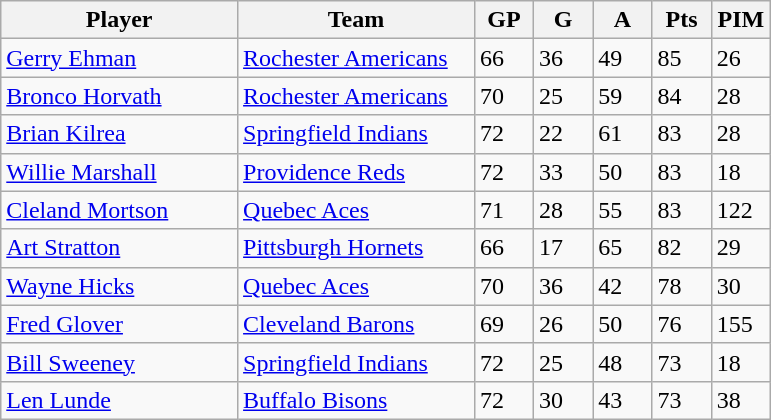<table class="wikitable">
<tr>
<th bgcolor="#DDDDFF" width="30%">Player</th>
<th bgcolor="#DDDDFF" width="30%">Team</th>
<th bgcolor="#DDDDFF" width="7.5%">GP</th>
<th bgcolor="#DDDDFF" width="7.5%">G</th>
<th bgcolor="#DDDDFF" width="7.5%">A</th>
<th bgcolor="#DDDDFF" width="7.5%">Pts</th>
<th bgcolor="#DDDDFF" width="7.5%">PIM</th>
</tr>
<tr>
<td><a href='#'>Gerry Ehman</a></td>
<td><a href='#'>Rochester Americans</a></td>
<td>66</td>
<td>36</td>
<td>49</td>
<td>85</td>
<td>26</td>
</tr>
<tr>
<td><a href='#'>Bronco Horvath</a></td>
<td><a href='#'>Rochester Americans</a></td>
<td>70</td>
<td>25</td>
<td>59</td>
<td>84</td>
<td>28</td>
</tr>
<tr>
<td><a href='#'>Brian Kilrea</a></td>
<td><a href='#'>Springfield Indians</a></td>
<td>72</td>
<td>22</td>
<td>61</td>
<td>83</td>
<td>28</td>
</tr>
<tr>
<td><a href='#'>Willie Marshall</a></td>
<td><a href='#'>Providence Reds</a></td>
<td>72</td>
<td>33</td>
<td>50</td>
<td>83</td>
<td>18</td>
</tr>
<tr>
<td><a href='#'>Cleland Mortson</a></td>
<td><a href='#'>Quebec Aces</a></td>
<td>71</td>
<td>28</td>
<td>55</td>
<td>83</td>
<td>122</td>
</tr>
<tr>
<td><a href='#'>Art Stratton</a></td>
<td><a href='#'>Pittsburgh Hornets</a></td>
<td>66</td>
<td>17</td>
<td>65</td>
<td>82</td>
<td>29</td>
</tr>
<tr>
<td><a href='#'>Wayne Hicks</a></td>
<td><a href='#'>Quebec Aces</a></td>
<td>70</td>
<td>36</td>
<td>42</td>
<td>78</td>
<td>30</td>
</tr>
<tr>
<td><a href='#'>Fred Glover</a></td>
<td><a href='#'>Cleveland Barons</a></td>
<td>69</td>
<td>26</td>
<td>50</td>
<td>76</td>
<td>155</td>
</tr>
<tr>
<td><a href='#'>Bill Sweeney</a></td>
<td><a href='#'>Springfield Indians</a></td>
<td>72</td>
<td>25</td>
<td>48</td>
<td>73</td>
<td>18</td>
</tr>
<tr>
<td><a href='#'>Len Lunde</a></td>
<td><a href='#'>Buffalo Bisons</a></td>
<td>72</td>
<td>30</td>
<td>43</td>
<td>73</td>
<td>38</td>
</tr>
</table>
